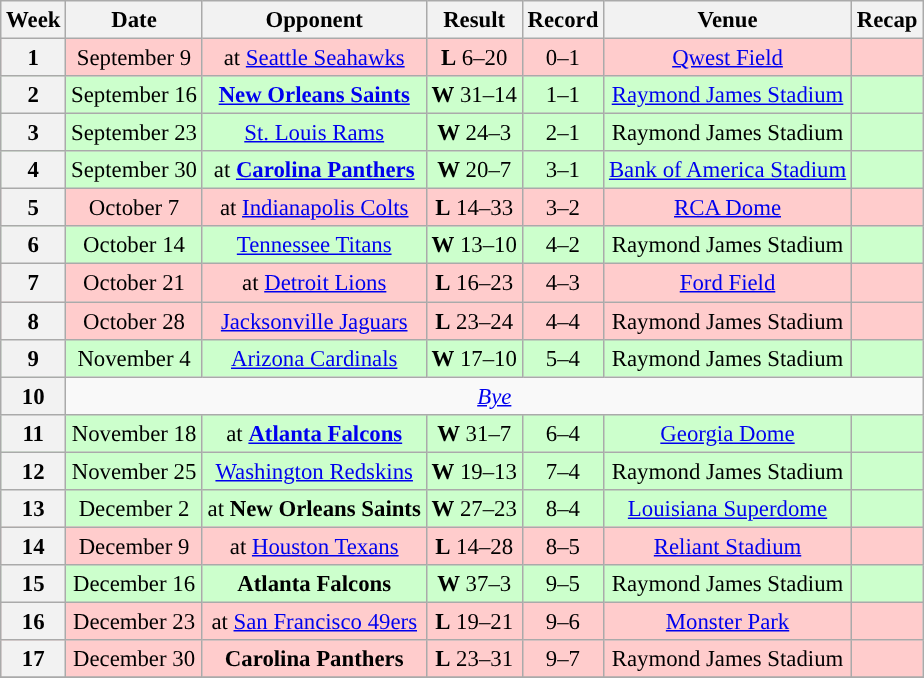<table class="wikitable" style="font-size: 95%">
<tr>
<th>Week</th>
<th>Date</th>
<th>Opponent</th>
<th>Result</th>
<th>Record</th>
<th>Venue</th>
<th>Recap</th>
</tr>
<tr style="background: #fcc;" align="center">
<th>1</th>
<td>September 9</td>
<td>at <a href='#'>Seattle Seahawks</a></td>
<td><strong>L</strong> 6–20</td>
<td>0–1</td>
<td><a href='#'>Qwest Field</a></td>
<td></td>
</tr>
<tr style="background: #cfc;" align="center">
<th>2</th>
<td>September 16</td>
<td><strong><a href='#'>New Orleans Saints</a></strong></td>
<td><strong>W</strong> 31–14</td>
<td>1–1</td>
<td><a href='#'>Raymond James Stadium</a></td>
<td></td>
</tr>
<tr style="background: #cfc;" align="center">
<th>3</th>
<td>September 23</td>
<td><a href='#'>St. Louis Rams</a></td>
<td><strong>W</strong> 24–3</td>
<td>2–1</td>
<td>Raymond James Stadium</td>
<td></td>
</tr>
<tr style="background: #cfc;" align="center">
<th>4</th>
<td>September 30</td>
<td>at <strong><a href='#'>Carolina Panthers</a></strong></td>
<td><strong>W</strong> 20–7</td>
<td>3–1</td>
<td><a href='#'>Bank of America Stadium</a></td>
<td></td>
</tr>
<tr style="background: #fcc;" align="center">
<th>5</th>
<td>October 7</td>
<td>at <a href='#'>Indianapolis Colts</a></td>
<td><strong>L</strong> 14–33</td>
<td>3–2</td>
<td><a href='#'>RCA Dome</a></td>
<td></td>
</tr>
<tr style="background: #cfc;" align="center">
<th>6</th>
<td>October 14</td>
<td><a href='#'>Tennessee Titans</a></td>
<td><strong>W</strong> 13–10</td>
<td>4–2</td>
<td>Raymond James Stadium</td>
<td></td>
</tr>
<tr style="background: #fcc;" align="center">
<th>7</th>
<td>October 21</td>
<td>at <a href='#'>Detroit Lions</a></td>
<td><strong>L</strong> 16–23</td>
<td>4–3</td>
<td><a href='#'>Ford Field</a></td>
<td></td>
</tr>
<tr style="background: #fcc;" align="center">
<th>8</th>
<td>October 28</td>
<td><a href='#'>Jacksonville Jaguars</a></td>
<td><strong>L</strong> 23–24</td>
<td>4–4</td>
<td>Raymond James Stadium</td>
<td></td>
</tr>
<tr style="background: #cfc;" align="center">
<th>9</th>
<td>November 4</td>
<td><a href='#'>Arizona Cardinals</a></td>
<td><strong>W</strong> 17–10</td>
<td>5–4</td>
<td>Raymond James Stadium</td>
<td></td>
</tr>
<tr>
<th>10</th>
<td colspan="7"  style="text-align:center; vertical-align:middle;"><em><a href='#'>Bye</a></em></td>
</tr>
<tr style="background: #cfc;" align="center">
<th>11</th>
<td>November 18</td>
<td>at <strong><a href='#'>Atlanta Falcons</a></strong></td>
<td><strong>W</strong> 31–7</td>
<td>6–4</td>
<td><a href='#'>Georgia Dome</a></td>
<td></td>
</tr>
<tr style="background: #cfc;" align="center">
<th>12</th>
<td>November 25</td>
<td><a href='#'>Washington Redskins</a></td>
<td><strong>W</strong> 19–13</td>
<td>7–4</td>
<td>Raymond James Stadium</td>
<td></td>
</tr>
<tr style="background: #cfc;" align="center">
<th>13</th>
<td>December 2</td>
<td>at <strong>New Orleans Saints</strong></td>
<td><strong>W</strong> 27–23</td>
<td>8–4</td>
<td><a href='#'>Louisiana Superdome</a></td>
<td></td>
</tr>
<tr style="background: #fcc;" align="center">
<th>14</th>
<td>December 9</td>
<td>at <a href='#'>Houston Texans</a></td>
<td><strong>L</strong> 14–28</td>
<td>8–5</td>
<td><a href='#'>Reliant Stadium</a></td>
<td></td>
</tr>
<tr style="background: #cfc;" align="center">
<th>15</th>
<td>December 16</td>
<td><strong>Atlanta Falcons</strong></td>
<td><strong>W</strong> 37–3</td>
<td>9–5</td>
<td>Raymond James Stadium</td>
<td></td>
</tr>
<tr style="background: #fcc;" align="center">
<th>16</th>
<td>December 23</td>
<td>at <a href='#'>San Francisco 49ers</a></td>
<td><strong>L</strong> 19–21</td>
<td>9–6</td>
<td><a href='#'>Monster Park</a></td>
<td></td>
</tr>
<tr style="background: #fcc;" align="center">
<th>17</th>
<td>December 30</td>
<td><strong>Carolina Panthers</strong></td>
<td><strong>L</strong> 23–31</td>
<td>9–7</td>
<td>Raymond James Stadium</td>
<td></td>
</tr>
<tr>
</tr>
</table>
